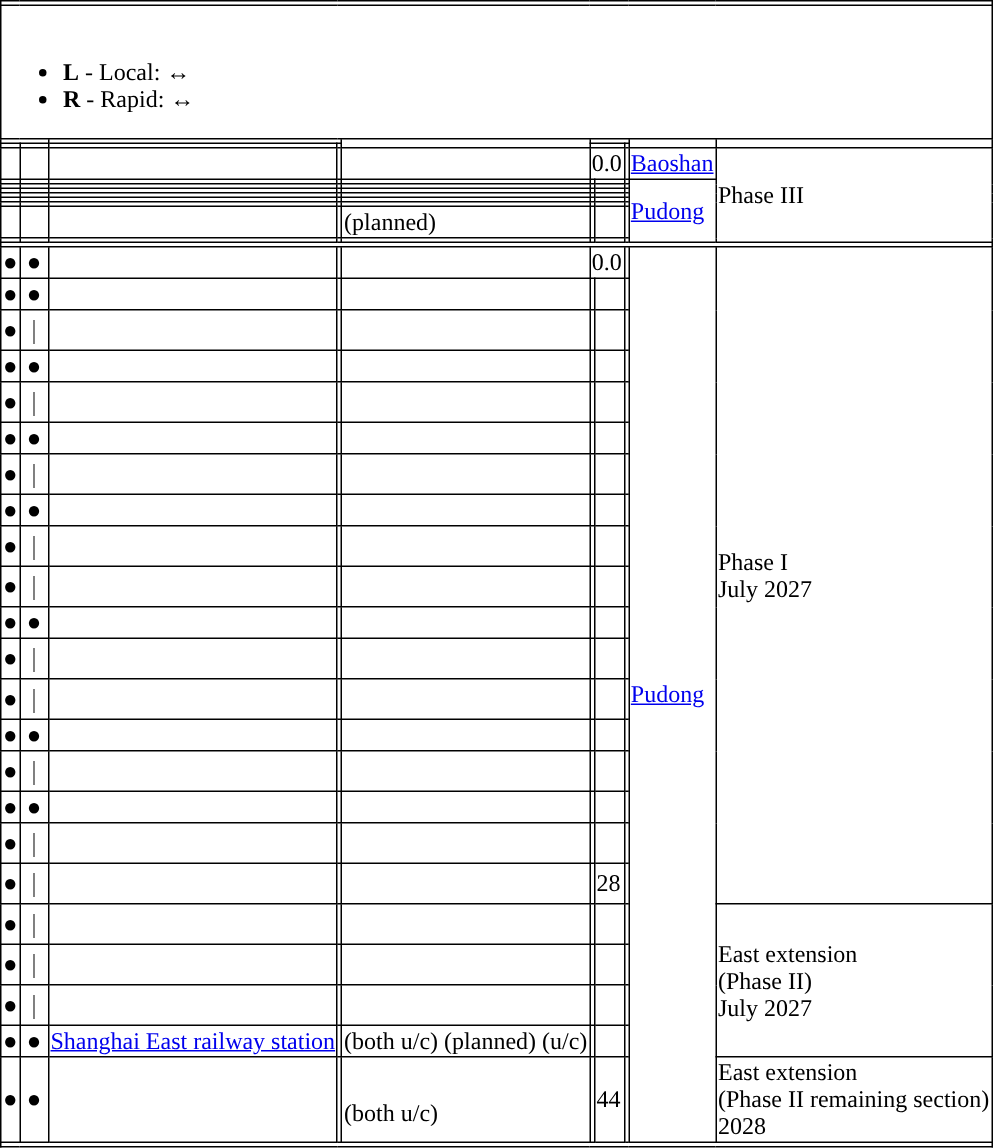<table border=1 style="border-collapse: collapse;" class="mw-collapsible">
<tr>
<th colspan="11" style="text-align: center"></th>
</tr>
<tr>
<td colspan="10" style="text-align: left"><br><ul><li><strong>L</strong> - Local:  ↔ </li><li><strong>R</strong> - Rapid:  ↔ </li></ul></td>
</tr>
<tr>
<th rowspan="1" colspan="2"></th>
<th colspan="2"></th>
<th rowspan="2"></th>
<th colspan="3" rowspan="1"></th>
<th rowspan="2"></th>
<th rowspan="2"></th>
</tr>
<tr>
<th rowspan="1"></th>
<th rowspan="1"></th>
<th></th>
<th></th>
<th colspan="2"></th>
<th></th>
</tr>
<tr>
<td align="center"></td>
<td align="center"></td>
<td></td>
<td></td>
<td></td>
<td colspan="2">0.0</td>
<td></td>
<td><a href='#'>Baoshan</a></td>
<td rowspan="9">Phase III<br></td>
</tr>
<tr>
<td align="center"></td>
<td align="center"></td>
<td></td>
<td></td>
<td></td>
<td></td>
<td></td>
<td></td>
<td rowspan="8"><a href='#'>Pudong</a></td>
</tr>
<tr>
<td align="center"></td>
<td align="center"></td>
<td></td>
<td></td>
<td></td>
<td></td>
<td></td>
<td></td>
</tr>
<tr>
<td align="center"></td>
<td align="center"></td>
<td></td>
<td></td>
<td></td>
<td></td>
<td></td>
<td></td>
</tr>
<tr>
<td align="center"></td>
<td align="center"></td>
<td></td>
<td></td>
<td></td>
<td></td>
<td></td>
<td></td>
</tr>
<tr>
<td align="center"></td>
<td align="center"></td>
<td></td>
<td></td>
<td></td>
<td></td>
<td></td>
<td></td>
</tr>
<tr>
<td align="center"></td>
<td align="center"></td>
<td></td>
<td></td>
<td></td>
<td></td>
<td></td>
<td></td>
</tr>
<tr>
<td align="center"></td>
<td align="center"></td>
<td></td>
<td></td>
<td> (planned)</td>
<td></td>
<td></td>
<td></td>
</tr>
<tr>
<td align="center"></td>
<td align="center"></td>
<td></td>
<td></td>
<td></td>
<td></td>
<td></td>
<td></td>
</tr>
<tr style="background:#">
<td colspan = "10"></td>
</tr>
<tr>
<td align="center">●</td>
<td align="center">●</td>
<td></td>
<td></td>
<td></td>
<td colspan="2">0.0</td>
<td></td>
<td rowspan="23"><a href='#'>Pudong</a></td>
<td rowspan="18">Phase I<br>July 2027</td>
</tr>
<tr>
<td align="center">●</td>
<td align="center">●</td>
<td></td>
<td></td>
<td></td>
<td></td>
<td></td>
<td></td>
</tr>
<tr>
<td align="center">●</td>
<td align="center">｜</td>
<td></td>
<td></td>
<td></td>
<td></td>
<td></td>
<td></td>
</tr>
<tr>
<td align="center">●</td>
<td align="center">●</td>
<td></td>
<td></td>
<td></td>
<td></td>
<td></td>
<td></td>
</tr>
<tr>
<td align="center">●</td>
<td align="center">｜</td>
<td></td>
<td></td>
<td></td>
<td></td>
<td></td>
<td></td>
</tr>
<tr>
<td align="center">●</td>
<td align="center">●</td>
<td></td>
<td></td>
<td></td>
<td></td>
<td></td>
<td></td>
</tr>
<tr>
<td align="center">●</td>
<td align="center">｜</td>
<td></td>
<td></td>
<td></td>
<td></td>
<td></td>
<td></td>
</tr>
<tr>
<td align="center">●</td>
<td align="center">●</td>
<td></td>
<td></td>
<td></td>
<td></td>
<td></td>
<td></td>
</tr>
<tr>
<td align="center">●</td>
<td align="center">｜</td>
<td></td>
<td></td>
<td></td>
<td></td>
<td></td>
<td></td>
</tr>
<tr>
<td align="center">●</td>
<td align="center">｜</td>
<td></td>
<td></td>
<td></td>
<td></td>
<td></td>
<td></td>
</tr>
<tr>
<td align="center">●</td>
<td align="center">●</td>
<td></td>
<td></td>
<td></td>
<td></td>
<td></td>
<td></td>
</tr>
<tr>
<td align="center">●</td>
<td align="center">｜</td>
<td></td>
<td></td>
<td></td>
<td></td>
<td></td>
<td></td>
</tr>
<tr>
<td align="center">●</td>
<td align="center">｜</td>
<td></td>
<td></td>
<td></td>
<td></td>
<td></td>
<td></td>
</tr>
<tr>
<td align="center">●</td>
<td align="center">●</td>
<td></td>
<td></td>
<td> </td>
<td></td>
<td></td>
<td></td>
</tr>
<tr>
<td align="center">●</td>
<td align="center">｜</td>
<td></td>
<td></td>
<td></td>
<td></td>
<td></td>
<td></td>
</tr>
<tr>
<td align="center">●</td>
<td align="center">●</td>
<td></td>
<td></td>
<td></td>
<td></td>
<td></td>
<td></td>
</tr>
<tr>
<td align="center">●</td>
<td align="center">｜</td>
<td></td>
<td></td>
<td></td>
<td></td>
<td></td>
<td></td>
</tr>
<tr>
<td align="center">●</td>
<td align="center">｜</td>
<td></td>
<td></td>
<td></td>
<td></td>
<td>28</td>
<td></td>
</tr>
<tr>
<td align="center">●</td>
<td align="center">｜</td>
<td></td>
<td></td>
<td></td>
<td></td>
<td></td>
<td></td>
<td rowspan="4">East extension<br>(Phase II)<br>July 2027</td>
</tr>
<tr>
<td align="center">●</td>
<td align="center">｜</td>
<td></td>
<td></td>
<td></td>
<td></td>
<td></td>
<td></td>
</tr>
<tr>
<td align="center">●</td>
<td align="center">｜</td>
<td></td>
<td></td>
<td></td>
<td></td>
<td></td>
<td></td>
</tr>
<tr>
<td align="center">●</td>
<td align="center">●</td>
<td><a href='#'>Shanghai East railway station</a></td>
<td></td>
<td>   (both u/c)  (planned)  (u/c)</td>
<td></td>
<td></td>
<td></td>
</tr>
<tr>
<td align="center">●</td>
<td align="center">●</td>
<td></td>
<td></td>
<td> <br>   (both u/c)</td>
<td></td>
<td>44</td>
<td></td>
<td>East extension<br>(Phase II remaining section)<br>2028</td>
</tr>
<tr style="background:#">
<td colspan="10"></td>
</tr>
</table>
